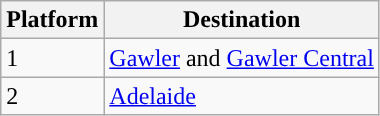<table class="wikitable">
<tr>
<th>Platform</th>
<th>Destination</th>
</tr>
<tr>
<td style="background:#"><span>1</span></td>
<td><a href='#'>Gawler</a> and <a href='#'>Gawler Central</a></td>
</tr>
<tr>
<td style="background:#"><span>2</span></td>
<td><a href='#'>Adelaide</a></td>
</tr>
</table>
